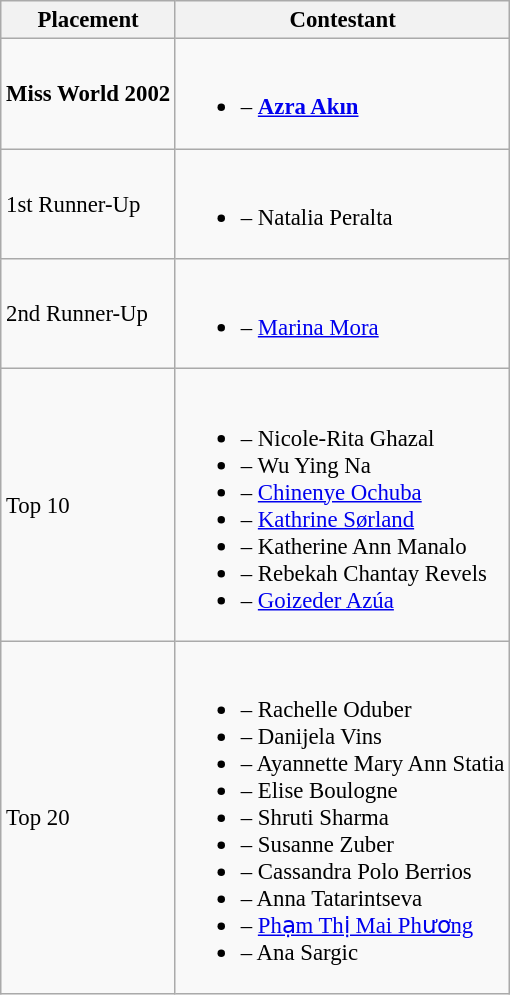<table class="wikitable sortable" style="font-size:95%;">
<tr>
<th>Placement</th>
<th>Contestant</th>
</tr>
<tr>
<td><strong>Miss World 2002</strong></td>
<td><br><ul><li><strong></strong> – <strong><a href='#'>Azra Akın</a></strong></li></ul></td>
</tr>
<tr>
<td>1st Runner-Up</td>
<td><br><ul><li> – Natalia Peralta</li></ul></td>
</tr>
<tr>
<td>2nd Runner-Up</td>
<td><br><ul><li> – <a href='#'>Marina Mora</a></li></ul></td>
</tr>
<tr>
<td>Top 10</td>
<td><br><ul><li> – Nicole-Rita Ghazal</li><li> – Wu Ying Na</li><li> – <a href='#'>Chinenye Ochuba</a></li><li> – <a href='#'>Kathrine Sørland</a></li><li> – Katherine Ann Manalo</li><li> – Rebekah Chantay Revels</li><li> – <a href='#'>Goizeder Azúa</a></li></ul></td>
</tr>
<tr>
<td>Top 20</td>
<td><br><ul><li> – Rachelle Oduber</li><li> – Danijela Vins</li><li> – Ayannette Mary Ann Statia</li><li> – Elise Boulogne</li><li> – Shruti Sharma</li><li> – Susanne Zuber</li><li> – Cassandra Polo Berrios</li><li> – Anna Tatarintseva</li><li> – <a href='#'>Phạm Thị Mai Phương</a></li><li> – Ana Sargic</li></ul></td>
</tr>
</table>
